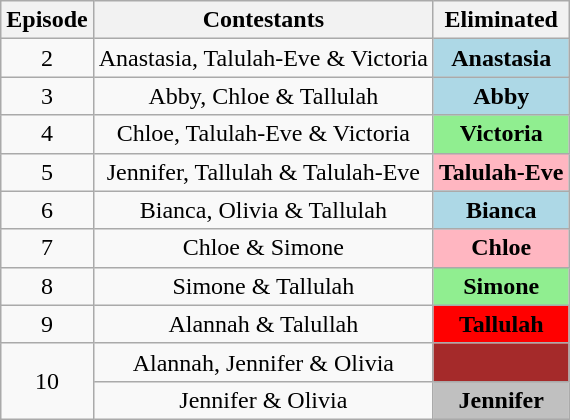<table class="wikitable" border="2" style="text-align:center">
<tr>
<th>Episode</th>
<th>Contestants</th>
<th>Eliminated</th>
</tr>
<tr>
<td>2</td>
<td>Anastasia, Talulah-Eve & Victoria</td>
<td style="background:lightblue"><strong>Anastasia</strong></td>
</tr>
<tr>
<td>3</td>
<td>Abby, Chloe & Tallulah</td>
<td style="background:lightblue"><strong>Abby</strong></td>
</tr>
<tr>
<td>4</td>
<td>Chloe, Talulah-Eve & Victoria</td>
<td style="background:lightgreen"><strong>Victoria</strong></td>
</tr>
<tr>
<td>5</td>
<td>Jennifer, Tallulah & Talulah-Eve</td>
<td style="background:lightpink"><strong>Talulah-Eve</strong></td>
</tr>
<tr>
<td>6</td>
<td>Bianca, Olivia & Tallulah</td>
<td style="background:lightblue"><strong>Bianca</strong></td>
</tr>
<tr>
<td>7</td>
<td>Chloe & Simone</td>
<td style="background:lightpink"><strong>Chloe</strong></td>
</tr>
<tr>
<td>8</td>
<td>Simone & Tallulah</td>
<td style="background:lightgreen"><strong>Simone</strong></td>
</tr>
<tr>
<td>9</td>
<td>Alannah & Talullah</td>
<td style="background:Red"><strong>Tallulah</strong></td>
</tr>
<tr>
<td rowspan="2">10</td>
<td>Alannah, Jennifer & Olivia</td>
<td style="background: brown"><strong></strong></td>
</tr>
<tr>
<td>Jennifer & Olivia</td>
<td style="background:silver"><strong>Jennifer</strong></td>
</tr>
</table>
